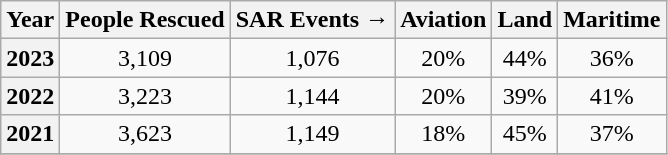<table class="wikitable">
<tr>
<th>Year</th>
<th>People Rescued</th>
<th>SAR Events →</th>
<th>Aviation</th>
<th>Land</th>
<th>Maritime</th>
</tr>
<tr style="text-align: center;">
<th>2023</th>
<td>3,109</td>
<td>1,076</td>
<td>20%</td>
<td>44%</td>
<td>36%</td>
</tr>
<tr style="text-align: center;">
<th>2022</th>
<td>3,223</td>
<td>1,144</td>
<td>20%</td>
<td>39%</td>
<td>41%</td>
</tr>
<tr style="text-align: center;">
<th>2021</th>
<td>3,623</td>
<td>1,149</td>
<td>18%</td>
<td>45%</td>
<td>37%</td>
</tr>
<tr>
</tr>
</table>
